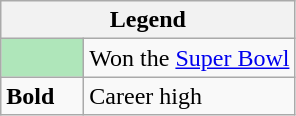<table class="wikitable mw-collapsible mw-collapsed">
<tr>
<th colspan="2">Legend</th>
</tr>
<tr>
<td style="background:#afe6ba; width:3em;"></td>
<td>Won the <a href='#'>Super Bowl</a></td>
</tr>
<tr>
<td><strong>Bold</strong></td>
<td>Career high</td>
</tr>
</table>
